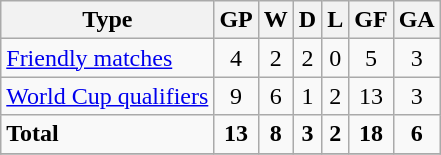<table class="wikitable">
<tr>
<th>Type</th>
<th>GP</th>
<th>W</th>
<th>D</th>
<th>L</th>
<th>GF</th>
<th>GA</th>
</tr>
<tr>
<td align=left><a href='#'>Friendly matches</a></td>
<td align=center>4</td>
<td align=center>2</td>
<td align=center>2</td>
<td align=center>0</td>
<td align=center>5</td>
<td align=center>3</td>
</tr>
<tr>
<td><a href='#'>World Cup qualifiers</a></td>
<td align=center>9</td>
<td align=center>6</td>
<td align=center>1</td>
<td align=center>2</td>
<td align=center>13</td>
<td align=center>3</td>
</tr>
<tr>
<td><strong>Total</strong></td>
<td align=center><strong>13</strong></td>
<td align=center><strong>8</strong></td>
<td align=center><strong>3</strong></td>
<td align=center><strong>2</strong></td>
<td align=center><strong>18</strong></td>
<td align=center><strong>6</strong></td>
</tr>
<tr>
</tr>
</table>
